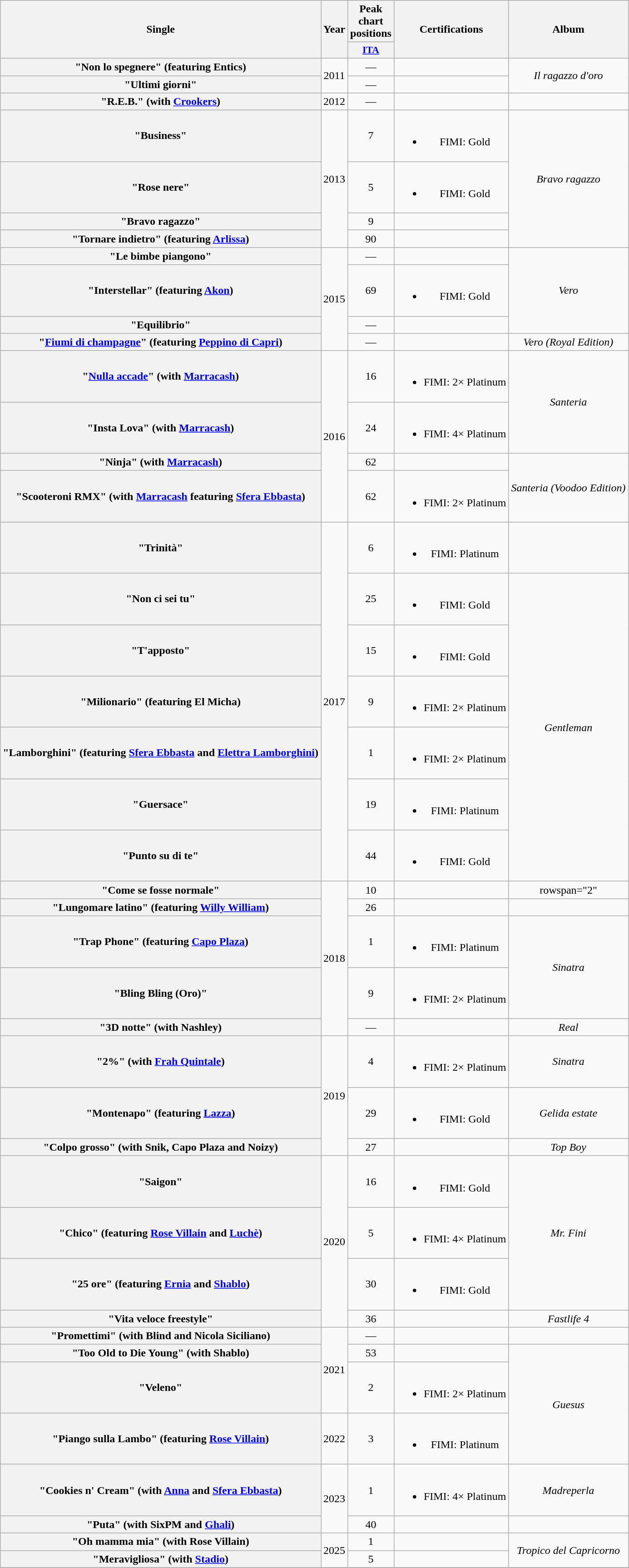<table class="wikitable plainrowheaders" style="text-align:center;">
<tr>
<th scope="col" rowspan="2">Single</th>
<th scope="col" rowspan="2">Year</th>
<th scope="col" colspan="1">Peak chart positions</th>
<th scope="col" rowspan="2">Certifications</th>
<th scope="col" rowspan="2">Album</th>
</tr>
<tr>
<th scope="col" style="width:3em;font-size:90%;"><a href='#'>ITA</a><br></th>
</tr>
<tr>
<th scope="row">"Non lo spegnere" (featuring Entics)</th>
<td rowspan="2">2011</td>
<td>—</td>
<td></td>
<td rowspan="2"><em>Il ragazzo d'oro</em></td>
</tr>
<tr>
<th scope="row">"Ultimi giorni"</th>
<td>—</td>
<td></td>
</tr>
<tr>
<th scope="row">"R.E.B." (with <a href='#'>Crookers</a>)</th>
<td>2012</td>
<td>—</td>
<td></td>
<td></td>
</tr>
<tr>
<th scope="row">"Business"</th>
<td rowspan="4">2013</td>
<td>7</td>
<td><br><ul><li>FIMI: Gold</li></ul></td>
<td rowspan="4"><em>Bravo ragazzo</em></td>
</tr>
<tr>
<th scope="row">"Rose nere"</th>
<td>5</td>
<td><br><ul><li>FIMI: Gold</li></ul></td>
</tr>
<tr>
<th scope="row">"Bravo ragazzo"</th>
<td>9</td>
<td></td>
</tr>
<tr>
<th scope="row">"Tornare indietro" (featuring <a href='#'>Arlissa</a>)</th>
<td>90</td>
<td></td>
</tr>
<tr>
<th scope="row">"Le bimbe piangono"</th>
<td rowspan="4">2015</td>
<td>—</td>
<td></td>
<td rowspan="3"><em>Vero</em></td>
</tr>
<tr>
<th scope="row">"Interstellar" (featuring <a href='#'>Akon</a>)</th>
<td>69</td>
<td><br><ul><li>FIMI: Gold</li></ul></td>
</tr>
<tr>
<th scope="row">"Equilibrio"</th>
<td>—</td>
<td></td>
</tr>
<tr>
<th scope="row">"<a href='#'>Fiumi di champagne</a>" (featuring <a href='#'>Peppino di Capri</a>)</th>
<td>—</td>
<td></td>
<td><em>Vero (Royal Edition)</em></td>
</tr>
<tr>
<th scope="row">"<a href='#'>Nulla accade</a>" (with <a href='#'>Marracash</a>)</th>
<td rowspan="4">2016</td>
<td>16</td>
<td><br><ul><li>FIMI: 2× Platinum</li></ul></td>
<td rowspan="2"><em>Santeria</em></td>
</tr>
<tr>
<th scope="row">"Insta Lova" (with <a href='#'>Marracash</a>)</th>
<td>24</td>
<td><br><ul><li>FIMI: 4× Platinum</li></ul></td>
</tr>
<tr>
<th scope="row">"Ninja" (with <a href='#'>Marracash</a>)</th>
<td>62</td>
<td></td>
<td rowspan="2"><em>Santeria (Voodoo Edition)</em></td>
</tr>
<tr>
<th scope="row">"Scooteroni RMX" (with <a href='#'>Marracash</a> featuring <a href='#'>Sfera Ebbasta</a>)</th>
<td>62</td>
<td><br><ul><li>FIMI: 2× Platinum</li></ul></td>
</tr>
<tr>
<th scope="row">"Trinità"</th>
<td rowspan="7">2017</td>
<td>6</td>
<td><br><ul><li>FIMI: Platinum</li></ul></td>
<td></td>
</tr>
<tr>
<th scope="row">"Non ci sei tu"</th>
<td>25</td>
<td><br><ul><li>FIMI: Gold</li></ul></td>
<td rowspan="6"><em>Gentleman</em></td>
</tr>
<tr>
<th scope="row">"T'apposto"</th>
<td>15</td>
<td><br><ul><li>FIMI: Gold</li></ul></td>
</tr>
<tr>
<th scope="row">"Milionario" (featuring El Micha)</th>
<td>9</td>
<td><br><ul><li>FIMI: 2× Platinum</li></ul></td>
</tr>
<tr>
<th scope="row">"Lamborghini" (featuring <a href='#'>Sfera Ebbasta</a> and <a href='#'>Elettra Lamborghini</a>)</th>
<td>1</td>
<td><br><ul><li>FIMI: 2× Platinum</li></ul></td>
</tr>
<tr>
<th scope="row">"Guersace"</th>
<td>19</td>
<td><br><ul><li>FIMI: Platinum</li></ul></td>
</tr>
<tr>
<th scope="row">"Punto su di te"</th>
<td>44</td>
<td><br><ul><li>FIMI: Gold</li></ul></td>
</tr>
<tr>
<th scope="row">"Come se fosse normale"</th>
<td rowspan="5">2018</td>
<td>10</td>
<td></td>
<td>rowspan="2" </td>
</tr>
<tr>
<th scope="row">"Lungomare latino" (featuring <a href='#'>Willy William</a>)</th>
<td>26</td>
<td></td>
</tr>
<tr>
<th scope="row">"Trap Phone" (featuring <a href='#'>Capo Plaza</a>)</th>
<td>1</td>
<td><br><ul><li>FIMI: Platinum</li></ul></td>
<td rowspan="2"><em>Sinatra</em></td>
</tr>
<tr>
<th scope="row">"Bling Bling (Oro)"</th>
<td>9</td>
<td><br><ul><li>FIMI: 2× Platinum</li></ul></td>
</tr>
<tr>
<th scope="row">"3D notte" (with Nashley)</th>
<td>—</td>
<td></td>
<td><em>Real</em></td>
</tr>
<tr>
<th scope="row">"2%" (with <a href='#'>Frah Quintale</a>)</th>
<td rowspan="3">2019</td>
<td>4</td>
<td><br><ul><li>FIMI: 2× Platinum</li></ul></td>
<td><em>Sinatra</em></td>
</tr>
<tr>
<th scope="row">"Montenapo" (featuring <a href='#'>Lazza</a>)</th>
<td>29</td>
<td><br><ul><li>FIMI: Gold</li></ul></td>
<td><em>Gelida estate</em></td>
</tr>
<tr>
<th scope="row">"Colpo grosso" (with Snik, Capo Plaza and Noizy)</th>
<td>27</td>
<td></td>
<td><em>Top Boy</em></td>
</tr>
<tr>
<th scope="row">"Saigon"</th>
<td rowspan="4">2020</td>
<td>16</td>
<td><br><ul><li>FIMI: Gold</li></ul></td>
<td rowspan="3"><em>Mr. Fini</em></td>
</tr>
<tr>
<th scope="row">"Chico" (featuring <a href='#'>Rose Villain</a> and <a href='#'>Luchè</a>)</th>
<td>5</td>
<td><br><ul><li>FIMI: 4× Platinum</li></ul></td>
</tr>
<tr>
<th scope="row">"25 ore" (featuring <a href='#'>Ernia</a> and <a href='#'>Shablo</a>)</th>
<td>30</td>
<td><br><ul><li>FIMI: Gold</li></ul></td>
</tr>
<tr>
<th scope="row">"Vita veloce freestyle"</th>
<td>36</td>
<td></td>
<td><em>Fastlife 4</em></td>
</tr>
<tr>
<th scope="row">"Promettimi" (with Blind and Nicola Siciliano)</th>
<td rowspan="3">2021</td>
<td>—</td>
<td></td>
<td></td>
</tr>
<tr>
<th scope="row">"Too Old to Die Young" (with Shablo)</th>
<td>53</td>
<td></td>
<td rowspan="3"><em>Guesus</em></td>
</tr>
<tr>
<th scope="row">"Veleno"</th>
<td>2</td>
<td><br><ul><li>FIMI: 2× Platinum</li></ul></td>
</tr>
<tr>
<th scope="row">"Piango sulla Lambo" (featuring <a href='#'>Rose Villain</a>)</th>
<td>2022</td>
<td>3</td>
<td><br><ul><li>FIMI: Platinum</li></ul></td>
</tr>
<tr>
<th scope="row">"Cookies n' Cream" (with <a href='#'>Anna</a> and <a href='#'>Sfera Ebbasta</a>)</th>
<td rowspan="2">2023</td>
<td>1</td>
<td><br><ul><li>FIMI: 4× Platinum</li></ul></td>
<td><em>Madreperla</em></td>
</tr>
<tr>
<th scope="row">"Puta" (with SixPM and <a href='#'>Ghali</a>)</th>
<td>40<br></td>
<td></td>
<td></td>
</tr>
<tr>
<th scope="row">"Oh mamma mia" (with Rose Villain)</th>
<td rowspan="2">2025</td>
<td>1</td>
<td></td>
<td rowspan="2"><em>Tropico del Capricorno</em></td>
</tr>
<tr>
<th scope="row">"Meravigliosa" (with <a href='#'>Stadio</a>)</th>
<td>5</td>
<td></td>
</tr>
<tr>
</tr>
</table>
